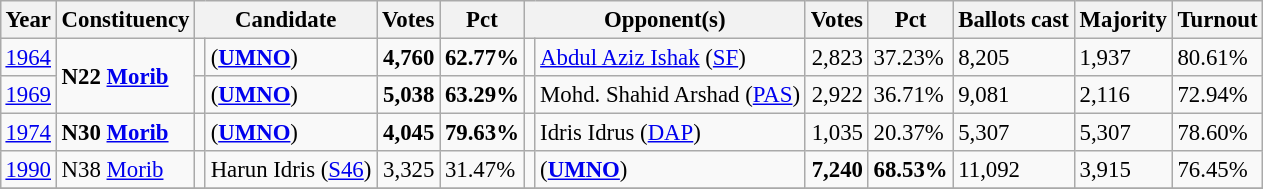<table class="wikitable" style="margin:0.5em ; font-size:95%">
<tr>
<th>Year</th>
<th>Constituency</th>
<th colspan=2>Candidate</th>
<th>Votes</th>
<th>Pct</th>
<th colspan=2>Opponent(s)</th>
<th>Votes</th>
<th>Pct</th>
<th>Ballots cast</th>
<th>Majority</th>
<th>Turnout</th>
</tr>
<tr>
<td><a href='#'>1964</a></td>
<td rowspan=2><strong>N22 <a href='#'>Morib</a></strong></td>
<td></td>
<td> (<a href='#'><strong>UMNO</strong></a>)</td>
<td align=right><strong>4,760</strong></td>
<td><strong>62.77%</strong></td>
<td bgcolor=></td>
<td><a href='#'>Abdul Aziz Ishak</a> (<a href='#'>SF</a>)</td>
<td align=right>2,823</td>
<td>37.23%</td>
<td>8,205</td>
<td>1,937</td>
<td>80.61%</td>
</tr>
<tr>
<td><a href='#'>1969</a></td>
<td></td>
<td> (<a href='#'><strong>UMNO</strong></a>)</td>
<td align=right><strong>5,038</strong></td>
<td><strong>63.29%</strong></td>
<td></td>
<td>Mohd. Shahid Arshad (<a href='#'>PAS</a>)</td>
<td align=right>2,922</td>
<td>36.71%</td>
<td>9,081</td>
<td>2,116</td>
<td>72.94%</td>
</tr>
<tr>
<td><a href='#'>1974</a></td>
<td><strong>N30 <a href='#'>Morib</a></strong></td>
<td></td>
<td> (<a href='#'><strong>UMNO</strong></a>)</td>
<td align=right><strong>4,045</strong></td>
<td><strong>79.63%</strong></td>
<td></td>
<td>Idris Idrus (<a href='#'>DAP</a>)</td>
<td align=right>1,035</td>
<td>20.37%</td>
<td>5,307</td>
<td>5,307</td>
<td>78.60%</td>
</tr>
<tr>
<td><a href='#'>1990</a></td>
<td>N38 <a href='#'>Morib</a></td>
<td></td>
<td>Harun Idris (<a href='#'>S46</a>)</td>
<td align=right>3,325</td>
<td>31.47%</td>
<td></td>
<td> (<a href='#'><strong>UMNO</strong></a>)</td>
<td align=right><strong>7,240</strong></td>
<td><strong>68.53%</strong></td>
<td>11,092</td>
<td>3,915</td>
<td>76.45%</td>
</tr>
<tr>
</tr>
</table>
